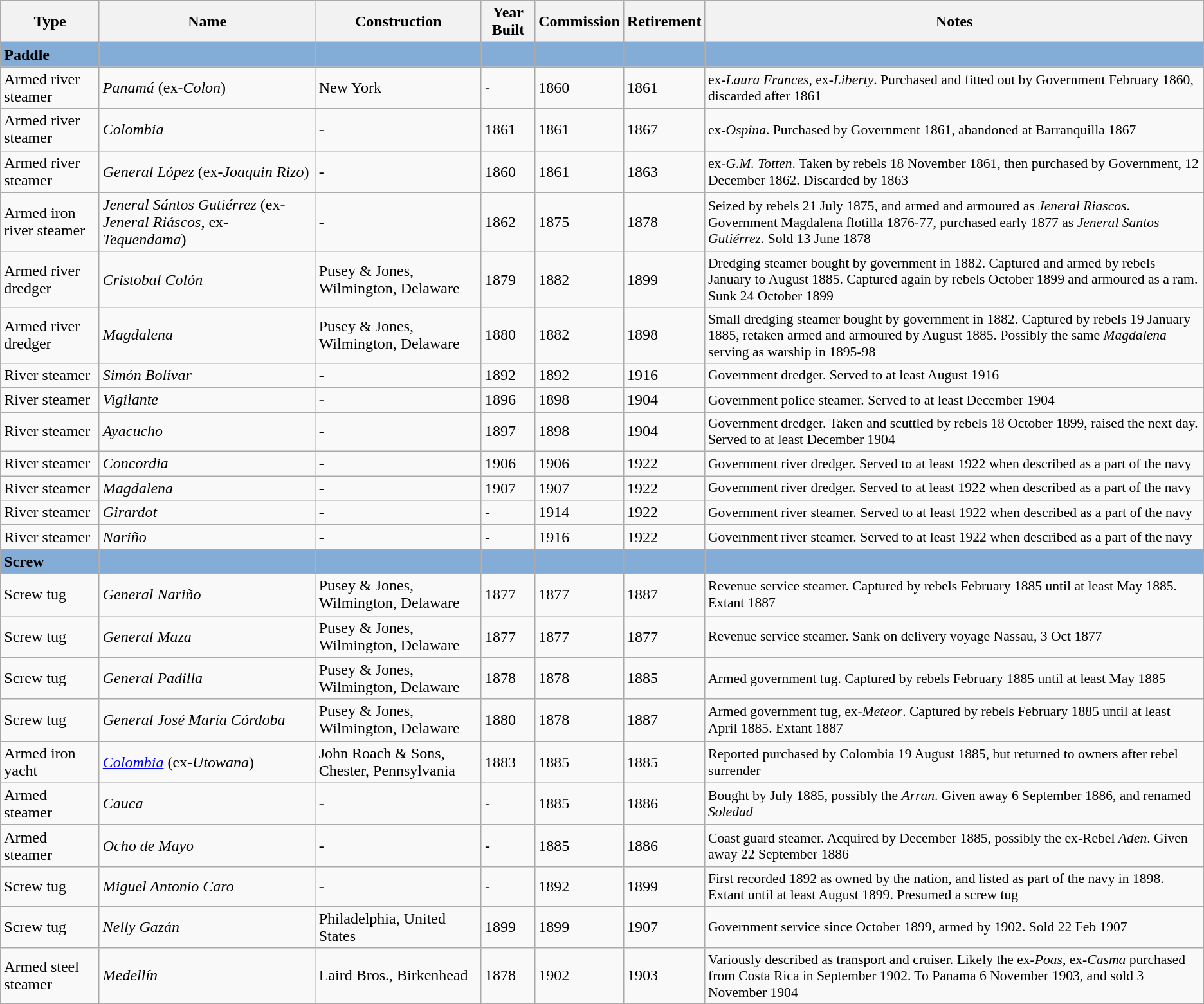<table class="wikitable collapsible sortable " style="min-width:50%;">
<tr>
<th>Type</th>
<th>Name</th>
<th>Construction</th>
<th>Year Built</th>
<th>Commission</th>
<th>Retirement</th>
<th class="unsortable">Notes</th>
</tr>
<tr style="background:#83ACD6;font-weight:bold;"          >
<td>Paddle</td>
<td></td>
<td></td>
<td></td>
<td></td>
<td></td>
<td></td>
</tr>
<tr>
<td>Armed river steamer</td>
<td><em>Panamá</em> (ex-<em>Colon</em>)</td>
<td>New York</td>
<td>-</td>
<td>1860</td>
<td>1861</td>
<td style="font-size:0.9em">ex-<em>Laura Frances</em>, ex-<em>Liberty</em>. Purchased and fitted out by Government February 1860, discarded after 1861</td>
</tr>
<tr>
<td>Armed river steamer</td>
<td><em>Colombia </em></td>
<td>-</td>
<td>1861</td>
<td>1861</td>
<td>1867</td>
<td style="font-size:0.9em">ex-<em>Ospina</em>. Purchased by Government 1861, abandoned at Barranquilla 1867</td>
</tr>
<tr>
<td>Armed river steamer</td>
<td><em>General López</em> (ex-<em>Joaquin Rizo</em>)</td>
<td>-</td>
<td>1860</td>
<td>1861</td>
<td>1863</td>
<td style="font-size:0.9em">ex-<em>G.M. Totten</em>. Taken by rebels 18 November 1861, then purchased by Government, 12 December 1862. Discarded by 1863</td>
</tr>
<tr>
<td>Armed iron river steamer</td>
<td><em>Jeneral Sántos Gutiérrez</em> (ex-<em>Jeneral Riáscos</em>, ex- <em>Tequendama</em>)</td>
<td>-</td>
<td>1862</td>
<td>1875</td>
<td>1878</td>
<td style="font-size:0.9em">Seized by rebels 21 July 1875, and armed and armoured as <em>Jeneral Riascos</em>. Government Magdalena flotilla 1876-77, purchased early 1877 as <em>Jeneral Santos Gutiérrez</em>. Sold 13 June 1878</td>
</tr>
<tr>
<td>Armed river dredger</td>
<td><em>Cristobal Colón</em></td>
<td>Pusey & Jones, Wilmington, Delaware</td>
<td>1879</td>
<td>1882</td>
<td>1899</td>
<td style="font-size:0.9em">Dredging steamer bought by government in 1882. Captured and armed by rebels January to August 1885. Captured again by rebels October 1899 and armoured as a ram. Sunk 24 October 1899</td>
</tr>
<tr>
<td>Armed river dredger</td>
<td><em>Magdalena</em></td>
<td>Pusey & Jones, Wilmington, Delaware</td>
<td>1880</td>
<td>1882</td>
<td>1898</td>
<td style="font-size:0.9em">Small dredging steamer bought by government in 1882. Captured by rebels 19 January 1885, retaken armed and armoured by August 1885. Possibly the same <em>Magdalena</em> serving as warship in 1895-98</td>
</tr>
<tr>
<td>River steamer</td>
<td><em>Simón Bolívar</em></td>
<td>-</td>
<td>1892</td>
<td>1892</td>
<td>1916</td>
<td style="font-size:0.9em">Government dredger. Served to at least August 1916</td>
</tr>
<tr>
<td>River steamer</td>
<td><em>Vigilante</em></td>
<td>-</td>
<td>1896</td>
<td>1898</td>
<td>1904</td>
<td style="font-size:0.9em">Government police steamer. Served to at least December 1904</td>
</tr>
<tr>
<td>River steamer</td>
<td><em>Ayacucho</em></td>
<td>-</td>
<td>1897</td>
<td>1898</td>
<td>1904</td>
<td style="font-size:0.9em">Government dredger. Taken and scuttled by rebels 18 October 1899, raised the next day. Served to at least December 1904</td>
</tr>
<tr>
<td>River steamer</td>
<td><em>Concordia</em></td>
<td>-</td>
<td>1906</td>
<td>1906</td>
<td>1922</td>
<td style="font-size:0.9em">Government river dredger. Served to at least 1922 when described as a part of the navy</td>
</tr>
<tr>
<td>River steamer</td>
<td><em>Magdalena</em></td>
<td>-</td>
<td>1907</td>
<td>1907</td>
<td>1922</td>
<td style="font-size:0.9em">Government river dredger. Served to at least 1922 when described as a part of the navy</td>
</tr>
<tr>
<td>River steamer</td>
<td><em>Girardot</em></td>
<td>-</td>
<td>-</td>
<td>1914</td>
<td>1922</td>
<td style="font-size:0.9em">Government river steamer. Served to at least 1922 when described as a part of the navy</td>
</tr>
<tr>
<td>River steamer</td>
<td><em>Nariño</em></td>
<td>-</td>
<td>-</td>
<td>1916</td>
<td>1922</td>
<td style="font-size:0.9em">Government river steamer. Served to at least 1922 when described as a part of the navy</td>
</tr>
<tr>
</tr>
<tr style="background:#83ACD6;font-weight:bold;"          >
<td>Screw</td>
<td></td>
<td></td>
<td></td>
<td></td>
<td></td>
<td></td>
</tr>
<tr>
<td>Screw tug</td>
<td><em>General Nariño</em></td>
<td>Pusey & Jones, Wilmington, Delaware</td>
<td>1877</td>
<td>1877</td>
<td>1887</td>
<td style="font-size:0.9em">Revenue service steamer. Captured by rebels February 1885 until at least May 1885. Extant 1887</td>
</tr>
<tr>
<td>Screw tug</td>
<td><em>General Maza</em></td>
<td>Pusey & Jones, Wilmington, Delaware</td>
<td>1877</td>
<td>1877</td>
<td>1877</td>
<td style="font-size:0.9em">Revenue service steamer. Sank on delivery voyage Nassau, 3 Oct 1877</td>
</tr>
<tr>
<td>Screw tug</td>
<td><em>General Padilla</em></td>
<td>Pusey & Jones, Wilmington, Delaware</td>
<td>1878</td>
<td>1878</td>
<td>1885</td>
<td style="font-size:0.9em">Armed government tug. Captured by rebels February 1885 until at least May 1885</td>
</tr>
<tr>
<td>Screw tug</td>
<td><em>General José María Córdoba</em></td>
<td>Pusey & Jones, Wilmington, Delaware</td>
<td>1880</td>
<td>1878</td>
<td>1887</td>
<td style="font-size:0.9em">Armed government tug, ex-<em>Meteor</em>. Captured by rebels February 1885 until at least April 1885. Extant 1887</td>
</tr>
<tr>
<td>Armed iron yacht</td>
<td><em><a href='#'>Colombia</a></em> (ex-<em>Utowana</em>)</td>
<td>John Roach & Sons, Chester, Pennsylvania</td>
<td>1883</td>
<td>1885</td>
<td>1885</td>
<td style="font-size:0.9em">Reported purchased by Colombia 19 August 1885, but returned to owners after rebel surrender</td>
</tr>
<tr>
<td>Armed steamer</td>
<td><em>Cauca</em></td>
<td>-</td>
<td>-</td>
<td>1885</td>
<td>1886</td>
<td style="font-size:0.9em">Bought by July 1885, possibly the <em>Arran</em>. Given away 6 September 1886, and renamed <em>Soledad</em></td>
</tr>
<tr>
<td>Armed steamer</td>
<td><em>Ocho de Mayo</em></td>
<td>-</td>
<td>-</td>
<td>1885</td>
<td>1886</td>
<td style="font-size:0.9em">Coast guard steamer. Acquired by December 1885, possibly the ex-Rebel <em>Aden</em>. Given away 22 September 1886</td>
</tr>
<tr>
<td>Screw tug</td>
<td><em>Miguel Antonio Caro</em></td>
<td>-</td>
<td>-</td>
<td>1892</td>
<td>1899</td>
<td style="font-size:0.9em">First recorded 1892 as owned by the nation, and listed as part of the navy in 1898. Extant until at least August 1899. Presumed a screw tug</td>
</tr>
<tr>
<td>Screw tug</td>
<td><em>Nelly Gazán</em></td>
<td>Philadelphia, United States</td>
<td>1899</td>
<td>1899</td>
<td>1907</td>
<td style="font-size:0.9em">Government service since October 1899, armed by 1902. Sold 22 Feb 1907</td>
</tr>
<tr>
<td>Armed steel steamer</td>
<td><em>Medellín</em></td>
<td>Laird Bros., Birkenhead</td>
<td>1878</td>
<td>1902</td>
<td>1903</td>
<td style="font-size:0.9em">Variously described as transport and cruiser. Likely the ex-<em>Poas</em>, ex-<em>Casma</em> purchased from Costa Rica in September 1902. To Panama 6 November 1903, and sold 3 November 1904</td>
</tr>
<tr>
</tr>
</table>
